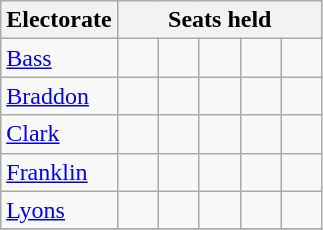<table class="wikitable">
<tr>
<th>Electorate</th>
<th colspan=5>Seats held</th>
</tr>
<tr>
<td><a href='#'>Bass</a></td>
<td width=20 > </td>
<td width=20 > </td>
<td width=20 > </td>
<td width=20 > </td>
<td width=20 > </td>
</tr>
<tr>
<td><a href='#'>Braddon</a></td>
<td> </td>
<td> </td>
<td> </td>
<td> </td>
<td> </td>
</tr>
<tr>
<td><a href='#'>Clark</a></td>
<td> </td>
<td> </td>
<td> </td>
<td> </td>
<td> </td>
</tr>
<tr>
<td><a href='#'>Franklin</a></td>
<td> </td>
<td> </td>
<td> </td>
<td> </td>
<td> </td>
</tr>
<tr>
<td><a href='#'>Lyons</a></td>
<td> </td>
<td> </td>
<td> </td>
<td> </td>
<td> </td>
</tr>
<tr>
</tr>
</table>
